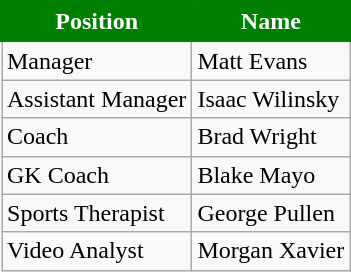<table class="wikitable sortable">
<tr>
<th style="background:#008000; color:#FFF; border:2px solid #008000;" scope="col">Position</th>
<th style="background:#008000; color:#FFF; border:2px solid #008000;" scope="col">Name</th>
</tr>
<tr>
<td>Manager</td>
<td> Matt Evans</td>
</tr>
<tr>
<td>Assistant Manager</td>
<td> Isaac Wilinsky</td>
</tr>
<tr>
<td>Coach</td>
<td> Brad Wright</td>
</tr>
<tr>
<td>GK Coach</td>
<td> Blake Mayo</td>
</tr>
<tr>
<td>Sports Therapist</td>
<td> George Pullen</td>
</tr>
<tr>
<td>Video Analyst</td>
<td> Morgan Xavier</td>
</tr>
</table>
